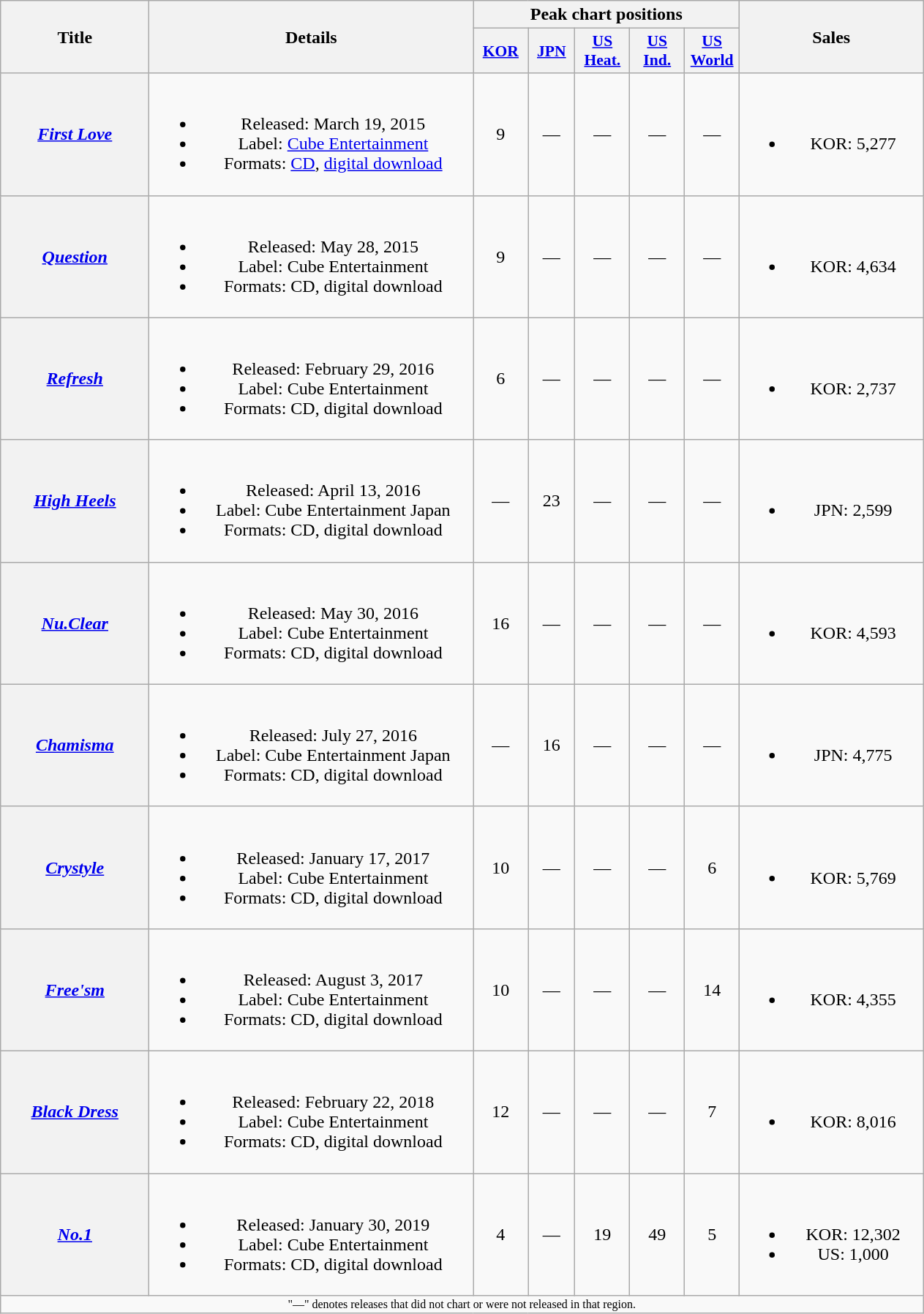<table class="wikitable plainrowheaders" style="text-align:center;">
<tr>
<th rowspan="2" style="width:8em;">Title</th>
<th rowspan="2" style="width:18em;">Details</th>
<th colspan="5">Peak chart positions</th>
<th rowspan="2" style="width:10em;">Sales</th>
</tr>
<tr>
<th scope="col" style="width:3em;font-size:90%;"><a href='#'>KOR</a><br></th>
<th scope="col" style="width:2.5em;font-size:90%;"><a href='#'>JPN</a><br></th>
<th scope="col" style="width:3em;font-size:90%;"><a href='#'>US<br>Heat.</a><br></th>
<th scope="col" style="width:3em;font-size:90%;"><a href='#'>US<br>Ind.</a><br></th>
<th scope="col" style="width:3em;font-size:90%;"><a href='#'>US<br>World</a><br></th>
</tr>
<tr>
<th scope="row"><em><a href='#'>First Love</a></em></th>
<td><br><ul><li>Released: March 19, 2015 </li><li>Label: <a href='#'>Cube Entertainment</a></li><li>Formats: <a href='#'>CD</a>, <a href='#'>digital download</a></li></ul></td>
<td>9</td>
<td>—</td>
<td>—</td>
<td>—</td>
<td>—</td>
<td><br><ul><li>KOR: 5,277</li></ul></td>
</tr>
<tr>
<th scope="row"><em><a href='#'>Question</a></em></th>
<td><br><ul><li>Released: May 28, 2015 </li><li>Label: Cube Entertainment</li><li>Formats: CD, digital download</li></ul></td>
<td>9</td>
<td>—</td>
<td>—</td>
<td>—</td>
<td>—</td>
<td><br><ul><li>KOR: 4,634</li></ul></td>
</tr>
<tr>
<th scope="row"><em><a href='#'>Refresh</a></em></th>
<td><br><ul><li>Released: February 29, 2016 </li><li>Label: Cube Entertainment</li><li>Formats: CD, digital download</li></ul></td>
<td>6</td>
<td>—</td>
<td>—</td>
<td>—</td>
<td>—</td>
<td><br><ul><li>KOR: 2,737</li></ul></td>
</tr>
<tr>
<th scope="row"><em><a href='#'>High Heels</a></em></th>
<td><br><ul><li>Released: April 13, 2016 </li><li>Label: Cube Entertainment Japan</li><li>Formats: CD, digital download</li></ul></td>
<td>—</td>
<td>23</td>
<td>—</td>
<td>—</td>
<td>—</td>
<td><br><ul><li>JPN: 2,599</li></ul></td>
</tr>
<tr>
<th scope="row"><em><a href='#'>Nu.Clear</a></em></th>
<td><br><ul><li>Released: May 30, 2016 </li><li>Label: Cube Entertainment</li><li>Formats: CD, digital download</li></ul></td>
<td>16</td>
<td>—</td>
<td>—</td>
<td>—</td>
<td>—</td>
<td><br><ul><li>KOR: 4,593</li></ul></td>
</tr>
<tr>
<th scope="row"><em><a href='#'>Chamisma</a></em></th>
<td><br><ul><li>Released: July 27, 2016 </li><li>Label: Cube Entertainment Japan</li><li>Formats: CD, digital download</li></ul></td>
<td>—</td>
<td>16</td>
<td>—</td>
<td>—</td>
<td>—</td>
<td><br><ul><li>JPN: 4,775</li></ul></td>
</tr>
<tr>
<th scope="row"><em><a href='#'>Crystyle</a></em></th>
<td><br><ul><li>Released: January 17, 2017 </li><li>Label: Cube Entertainment</li><li>Formats: CD, digital download</li></ul></td>
<td>10</td>
<td>—</td>
<td>—</td>
<td>—</td>
<td>6</td>
<td><br><ul><li>KOR: 5,769</li></ul></td>
</tr>
<tr>
<th scope="row"><em><a href='#'>Free'sm</a></em></th>
<td><br><ul><li>Released: August 3, 2017 </li><li>Label: Cube Entertainment</li><li>Formats: CD, digital download</li></ul></td>
<td>10</td>
<td>—</td>
<td>—</td>
<td>—</td>
<td>14</td>
<td><br><ul><li>KOR: 4,355</li></ul></td>
</tr>
<tr>
<th scope="row"><em><a href='#'>Black Dress</a></em></th>
<td><br><ul><li>Released: February 22, 2018 </li><li>Label: Cube Entertainment</li><li>Formats: CD, digital download</li></ul></td>
<td>12</td>
<td>—</td>
<td>—</td>
<td>—</td>
<td>7</td>
<td><br><ul><li>KOR: 8,016</li></ul></td>
</tr>
<tr>
<th scope="row"><em><a href='#'>No.1</a></em></th>
<td><br><ul><li>Released: January 30, 2019 </li><li>Label: Cube Entertainment</li><li>Formats: CD, digital download</li></ul></td>
<td>4</td>
<td>—</td>
<td>19</td>
<td>49</td>
<td>5</td>
<td><br><ul><li>KOR: 12,302</li><li>US: 1,000</li></ul></td>
</tr>
<tr>
<td colspan="8" style="font-size:8pt">"—" denotes releases that did not chart or were not released in that region.</td>
</tr>
</table>
